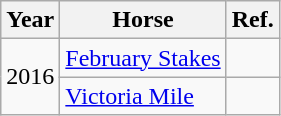<table class="wikitable">
<tr>
<th>Year</th>
<th>Horse</th>
<th>Ref.</th>
</tr>
<tr>
<td rowspan="2">2016</td>
<td><a href='#'>February Stakes</a></td>
<td></td>
</tr>
<tr>
<td><a href='#'>Victoria Mile</a></td>
<td></td>
</tr>
</table>
